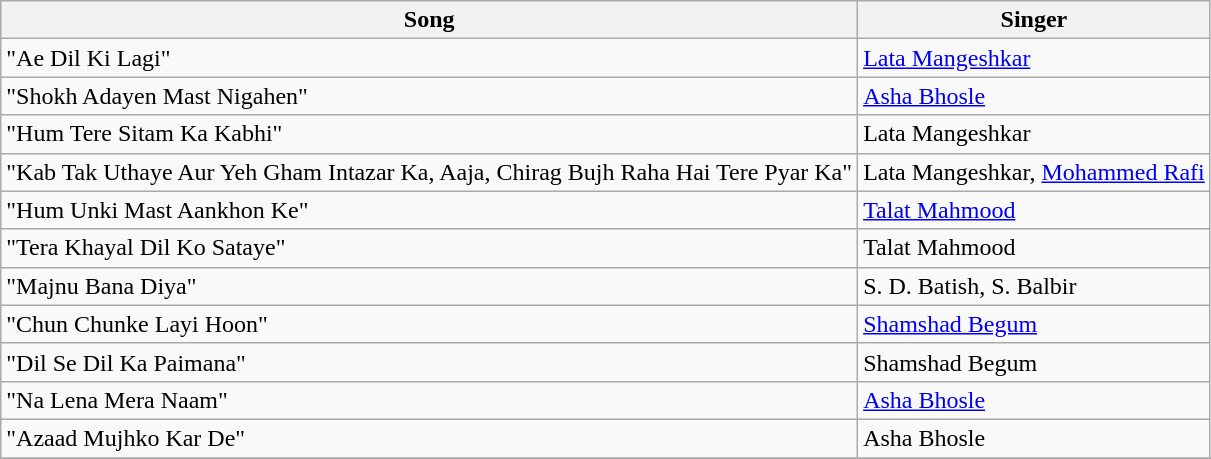<table class="wikitable">
<tr>
<th>Song</th>
<th>Singer</th>
</tr>
<tr>
<td>"Ae Dil Ki Lagi"</td>
<td><a href='#'>Lata Mangeshkar</a></td>
</tr>
<tr>
<td>"Shokh Adayen Mast Nigahen"</td>
<td><a href='#'>Asha Bhosle</a></td>
</tr>
<tr>
<td>"Hum Tere Sitam Ka Kabhi"</td>
<td>Lata Mangeshkar</td>
</tr>
<tr>
<td>"Kab Tak Uthaye Aur Yeh Gham Intazar Ka, Aaja, Chirag Bujh Raha Hai Tere Pyar Ka"</td>
<td>Lata Mangeshkar, <a href='#'>Mohammed Rafi</a></td>
</tr>
<tr>
<td>"Hum Unki Mast Aankhon Ke"</td>
<td><a href='#'>Talat Mahmood</a></td>
</tr>
<tr>
<td>"Tera Khayal Dil Ko Sataye"</td>
<td>Talat Mahmood</td>
</tr>
<tr>
<td>"Majnu Bana Diya"</td>
<td>S. D. Batish, S. Balbir</td>
</tr>
<tr>
<td>"Chun Chunke Layi Hoon"</td>
<td><a href='#'>Shamshad Begum</a></td>
</tr>
<tr>
<td>"Dil Se Dil Ka Paimana"</td>
<td>Shamshad Begum</td>
</tr>
<tr>
<td>"Na Lena Mera Naam"</td>
<td><a href='#'>Asha Bhosle</a></td>
</tr>
<tr>
<td>"Azaad Mujhko Kar De"</td>
<td>Asha Bhosle</td>
</tr>
<tr>
</tr>
</table>
